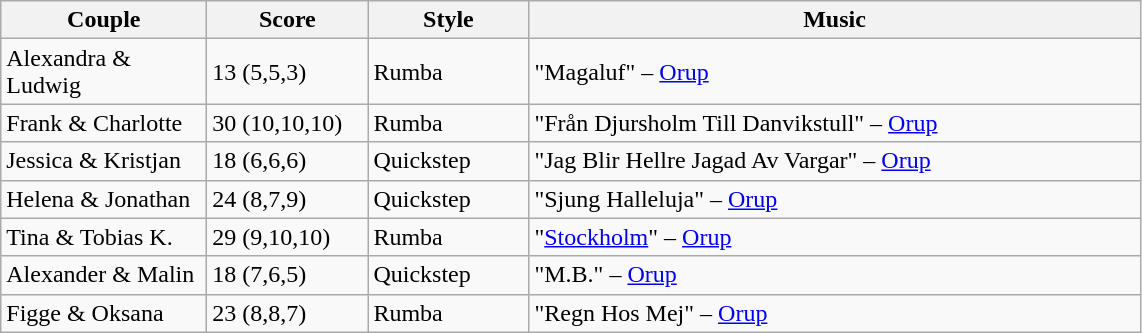<table class="wikitable">
<tr>
<th width="130">Couple</th>
<th width="100">Score</th>
<th width="100">Style</th>
<th width="400">Music</th>
</tr>
<tr>
<td>Alexandra & Ludwig</td>
<td>13 (5,5,3)</td>
<td>Rumba</td>
<td>"Magaluf" – <a href='#'>Orup</a></td>
</tr>
<tr>
<td>Frank & Charlotte</td>
<td>30 (10,10,10)</td>
<td>Rumba</td>
<td>"Från Djursholm Till Danvikstull" – <a href='#'>Orup</a></td>
</tr>
<tr>
<td>Jessica & Kristjan</td>
<td>18 (6,6,6)</td>
<td>Quickstep</td>
<td>"Jag Blir Hellre Jagad Av Vargar" – <a href='#'>Orup</a></td>
</tr>
<tr>
<td>Helena & Jonathan</td>
<td>24 (8,7,9)</td>
<td>Quickstep</td>
<td>"Sjung Halleluja" – <a href='#'>Orup</a></td>
</tr>
<tr>
<td>Tina & Tobias K.</td>
<td>29 (9,10,10)</td>
<td>Rumba</td>
<td>"<a href='#'>Stockholm</a>" – <a href='#'>Orup</a></td>
</tr>
<tr>
<td>Alexander & Malin</td>
<td>18 (7,6,5)</td>
<td>Quickstep</td>
<td>"M.B." – <a href='#'>Orup</a></td>
</tr>
<tr>
<td>Figge & Oksana</td>
<td>23 (8,8,7)</td>
<td>Rumba</td>
<td>"Regn Hos Mej" – <a href='#'>Orup</a></td>
</tr>
</table>
